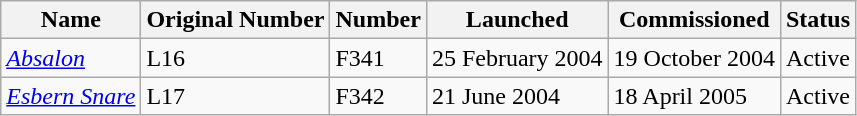<table class="wikitable">
<tr>
<th>Name</th>
<th>Original Number</th>
<th>Number</th>
<th>Launched</th>
<th>Commissioned</th>
<th>Status</th>
</tr>
<tr>
<td><a href='#'><em>Absalon</em></a></td>
<td>L16</td>
<td>F341</td>
<td>25 February 2004</td>
<td>19 October 2004</td>
<td>Active</td>
</tr>
<tr>
<td><a href='#'><em>Esbern Snare</em></a></td>
<td>L17</td>
<td>F342</td>
<td>21 June 2004</td>
<td>18 April 2005</td>
<td>Active</td>
</tr>
</table>
